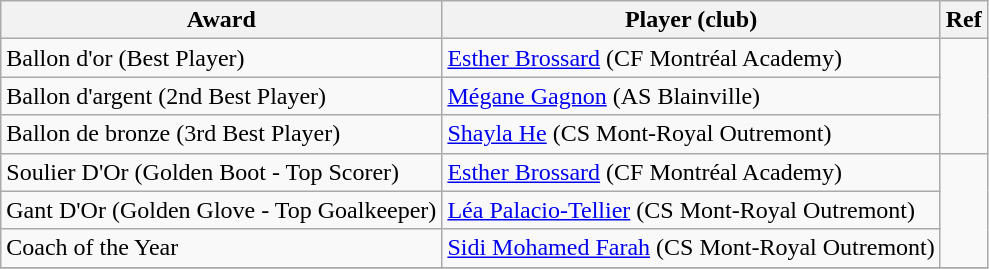<table class="wikitable">
<tr>
<th>Award</th>
<th>Player (club)</th>
<th>Ref</th>
</tr>
<tr>
<td>Ballon d'or (Best Player)</td>
<td><a href='#'>Esther Brossard</a> (CF Montréal Academy)</td>
<td rowspan=3></td>
</tr>
<tr>
<td>Ballon d'argent (2nd Best Player)</td>
<td><a href='#'>Mégane Gagnon</a> (AS Blainville)</td>
</tr>
<tr>
<td>Ballon de bronze (3rd Best Player)</td>
<td><a href='#'>Shayla He</a> (CS Mont-Royal Outremont)</td>
</tr>
<tr>
<td>Soulier D'Or (Golden Boot - Top Scorer)</td>
<td><a href='#'>Esther Brossard</a> (CF Montréal Academy)</td>
<td rowspan=3></td>
</tr>
<tr>
<td>Gant D'Or (Golden Glove - Top Goalkeeper)</td>
<td><a href='#'>Léa Palacio-Tellier</a> (CS Mont-Royal Outremont)</td>
</tr>
<tr>
<td>Coach of the Year</td>
<td><a href='#'>Sidi Mohamed Farah</a> (CS Mont-Royal Outremont)</td>
</tr>
<tr>
</tr>
</table>
